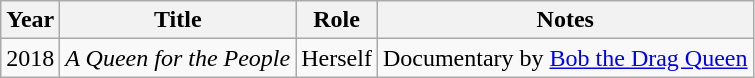<table class="wikitable plainrowheaders" style="text-align:left;">
<tr>
<th>Year</th>
<th>Title</th>
<th>Role</th>
<th>Notes</th>
</tr>
<tr>
<td>2018</td>
<td><em>A Queen for the People</em></td>
<td>Herself</td>
<td>Documentary by <a href='#'>Bob the Drag Queen</a></td>
</tr>
</table>
